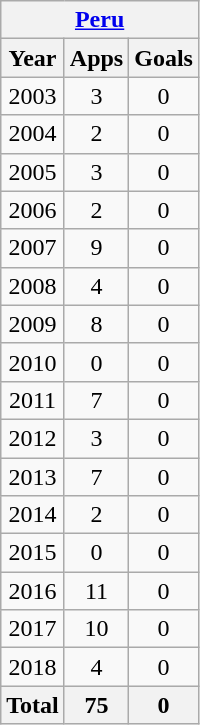<table class="wikitable" style="text-align:center">
<tr>
<th colspan=3><a href='#'>Peru</a></th>
</tr>
<tr>
<th>Year</th>
<th>Apps</th>
<th>Goals</th>
</tr>
<tr>
<td>2003</td>
<td>3</td>
<td>0</td>
</tr>
<tr>
<td>2004</td>
<td>2</td>
<td>0</td>
</tr>
<tr>
<td>2005</td>
<td>3</td>
<td>0</td>
</tr>
<tr>
<td>2006</td>
<td>2</td>
<td>0</td>
</tr>
<tr>
<td>2007</td>
<td>9</td>
<td>0</td>
</tr>
<tr>
<td>2008</td>
<td>4</td>
<td>0</td>
</tr>
<tr>
<td>2009</td>
<td>8</td>
<td>0</td>
</tr>
<tr>
<td>2010</td>
<td>0</td>
<td>0</td>
</tr>
<tr>
<td>2011</td>
<td>7</td>
<td>0</td>
</tr>
<tr>
<td>2012</td>
<td>3</td>
<td>0</td>
</tr>
<tr>
<td>2013</td>
<td>7</td>
<td>0</td>
</tr>
<tr>
<td>2014</td>
<td>2</td>
<td>0</td>
</tr>
<tr>
<td>2015</td>
<td>0</td>
<td>0</td>
</tr>
<tr>
<td>2016</td>
<td>11</td>
<td>0</td>
</tr>
<tr>
<td>2017</td>
<td>10</td>
<td>0</td>
</tr>
<tr>
<td>2018</td>
<td>4</td>
<td>0</td>
</tr>
<tr>
<th>Total</th>
<th>75</th>
<th>0</th>
</tr>
</table>
